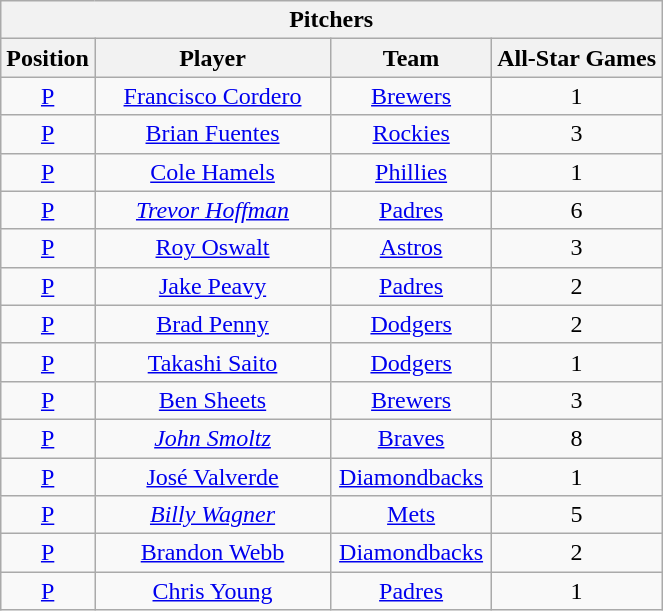<table class="wikitable" style="font-size: 100%; text-align:center;">
<tr>
<th colspan="4">Pitchers</th>
</tr>
<tr>
<th>Position</th>
<th width="150">Player</th>
<th width="100">Team</th>
<th>All-Star Games</th>
</tr>
<tr>
<td><a href='#'>P</a></td>
<td><a href='#'>Francisco Cordero</a></td>
<td><a href='#'>Brewers</a></td>
<td>1</td>
</tr>
<tr>
<td><a href='#'>P</a></td>
<td><a href='#'>Brian Fuentes</a> </td>
<td><a href='#'>Rockies</a></td>
<td>3</td>
</tr>
<tr>
<td><a href='#'>P</a></td>
<td><a href='#'>Cole Hamels</a></td>
<td><a href='#'>Phillies</a></td>
<td>1</td>
</tr>
<tr>
<td><a href='#'>P</a></td>
<td><em><a href='#'>Trevor Hoffman</a></em></td>
<td><a href='#'>Padres</a></td>
<td>6</td>
</tr>
<tr>
<td><a href='#'>P</a></td>
<td><a href='#'>Roy Oswalt</a> </td>
<td><a href='#'>Astros</a></td>
<td>3</td>
</tr>
<tr>
<td><a href='#'>P</a></td>
<td><a href='#'>Jake Peavy</a></td>
<td><a href='#'>Padres</a></td>
<td>2</td>
</tr>
<tr>
<td><a href='#'>P</a></td>
<td><a href='#'>Brad Penny</a></td>
<td><a href='#'>Dodgers</a></td>
<td>2</td>
</tr>
<tr>
<td><a href='#'>P</a></td>
<td><a href='#'>Takashi Saito</a></td>
<td><a href='#'>Dodgers</a></td>
<td>1</td>
</tr>
<tr>
<td><a href='#'>P</a></td>
<td><a href='#'>Ben Sheets</a></td>
<td><a href='#'>Brewers</a></td>
<td>3</td>
</tr>
<tr>
<td><a href='#'>P</a></td>
<td><em><a href='#'>John Smoltz</a></em> </td>
<td><a href='#'>Braves</a></td>
<td>8</td>
</tr>
<tr>
<td><a href='#'>P</a></td>
<td><a href='#'>José Valverde</a> </td>
<td><a href='#'>Diamondbacks</a></td>
<td>1</td>
</tr>
<tr>
<td><a href='#'>P</a></td>
<td><em><a href='#'>Billy Wagner</a></em></td>
<td><a href='#'>Mets</a></td>
<td>5</td>
</tr>
<tr>
<td><a href='#'>P</a></td>
<td><a href='#'>Brandon Webb</a> </td>
<td><a href='#'>Diamondbacks</a></td>
<td>2</td>
</tr>
<tr>
<td><a href='#'>P</a></td>
<td><a href='#'>Chris Young</a> </td>
<td><a href='#'>Padres</a></td>
<td>1</td>
</tr>
</table>
